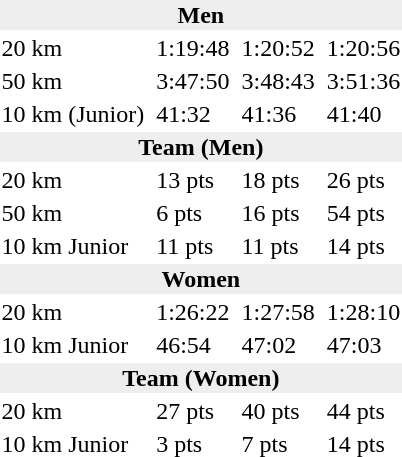<table>
<tr>
<td colspan=7 bgcolor=#eeeeee style=text-align:center;><strong>Men</strong></td>
</tr>
<tr>
<td>20 km </td>
<td></td>
<td>1:19:48</td>
<td></td>
<td>1:20:52</td>
<td></td>
<td>1:20:56</td>
</tr>
<tr>
<td>50 km </td>
<td></td>
<td>3:47:50</td>
<td></td>
<td>3:48:43</td>
<td></td>
<td>3:51:36</td>
</tr>
<tr>
<td>10 km (Junior)</td>
<td></td>
<td>41:32</td>
<td></td>
<td>41:36</td>
<td></td>
<td>41:40</td>
</tr>
<tr>
<td colspan=7 bgcolor=#eeeeee style=text-align:center;><strong>Team (Men)</strong></td>
</tr>
<tr>
<td>20 km</td>
<td></td>
<td>13 pts</td>
<td></td>
<td>18 pts</td>
<td></td>
<td>26 pts</td>
</tr>
<tr>
<td>50 km</td>
<td></td>
<td>6 pts</td>
<td></td>
<td>16 pts</td>
<td></td>
<td>54 pts</td>
</tr>
<tr>
<td>10 km Junior</td>
<td></td>
<td>11 pts</td>
<td></td>
<td>11 pts</td>
<td></td>
<td>14 pts</td>
</tr>
<tr>
<td colspan=7 bgcolor=#eeeeee style=text-align:center;><strong>Women</strong></td>
</tr>
<tr>
<td>20 km </td>
<td></td>
<td>1:26:22</td>
<td></td>
<td>1:27:58</td>
<td></td>
<td>1:28:10</td>
</tr>
<tr>
<td>10 km Junior</td>
<td></td>
<td>46:54</td>
<td></td>
<td>47:02</td>
<td></td>
<td>47:03</td>
</tr>
<tr>
<td colspan=7 bgcolor=#eeeeee style=text-align:center;><strong>Team (Women)</strong></td>
</tr>
<tr>
<td>20 km</td>
<td></td>
<td>27 pts</td>
<td></td>
<td>40 pts</td>
<td></td>
<td>44 pts</td>
</tr>
<tr>
<td>10 km Junior</td>
<td></td>
<td>3 pts</td>
<td></td>
<td>7 pts</td>
<td></td>
<td>14 pts</td>
</tr>
</table>
